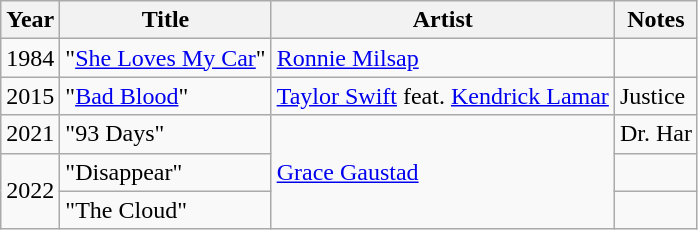<table class="wikitable">
<tr>
<th>Year</th>
<th>Title</th>
<th>Artist</th>
<th>Notes</th>
</tr>
<tr>
<td>1984</td>
<td>"<a href='#'>She Loves My Car</a>"</td>
<td><a href='#'>Ronnie Milsap</a></td>
<td></td>
</tr>
<tr>
<td>2015</td>
<td>"<a href='#'>Bad Blood</a>"</td>
<td><a href='#'>Taylor Swift</a> feat. <a href='#'>Kendrick Lamar</a></td>
<td>Justice</td>
</tr>
<tr>
<td>2021</td>
<td>"93 Days"</td>
<td rowspan=3><a href='#'>Grace Gaustad</a></td>
<td>Dr. Har</td>
</tr>
<tr>
<td rowspan=2>2022</td>
<td>"Disappear"</td>
<td></td>
</tr>
<tr>
<td>"The Cloud"</td>
<td></td>
</tr>
</table>
